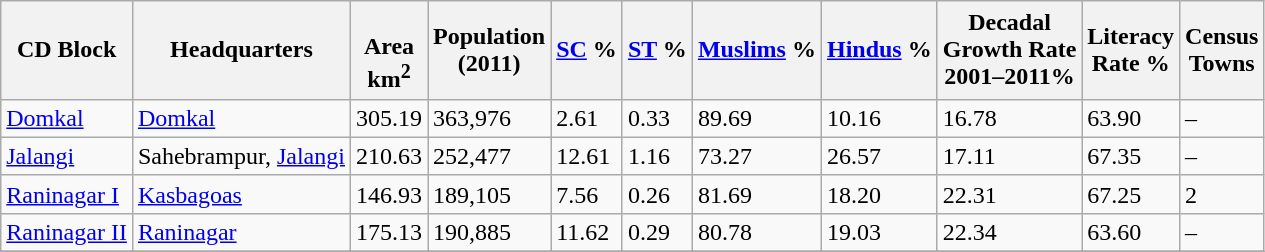<table class="wikitable sortable">
<tr>
<th>CD Block</th>
<th>Headquarters</th>
<th><br>Area<br>km<sup>2</sup></th>
<th>Population<br>(2011)</th>
<th><a href='#'>SC</a> %</th>
<th><a href='#'>ST</a> %</th>
<th><a href='#'>Muslims</a> %</th>
<th><a href='#'>Hindus</a> %</th>
<th>Decadal<br> Growth Rate <br>2001–2011%</th>
<th>Literacy<br> Rate %</th>
<th>Census<br>Towns</th>
</tr>
<tr>
<td><a href='#'>Domkal</a></td>
<td><a href='#'>Domkal</a></td>
<td>305.19</td>
<td>363,976</td>
<td>2.61</td>
<td>0.33</td>
<td>89.69</td>
<td>10.16</td>
<td>16.78</td>
<td>63.90</td>
<td>–</td>
</tr>
<tr>
<td><a href='#'>Jalangi</a></td>
<td>Sahebrampur, <a href='#'>Jalangi</a></td>
<td>210.63</td>
<td>252,477</td>
<td>12.61</td>
<td>1.16</td>
<td>73.27</td>
<td>26.57</td>
<td>17.11</td>
<td>67.35</td>
<td>–</td>
</tr>
<tr>
<td><a href='#'>Raninagar I</a></td>
<td><a href='#'>Kasbagoas</a></td>
<td>146.93</td>
<td>189,105</td>
<td>7.56</td>
<td>0.26</td>
<td>81.69</td>
<td>18.20</td>
<td>22.31</td>
<td>67.25</td>
<td>2</td>
</tr>
<tr>
<td><a href='#'>Raninagar II</a></td>
<td><a href='#'>Raninagar</a></td>
<td>175.13</td>
<td>190,885</td>
<td>11.62</td>
<td>0.29</td>
<td>80.78</td>
<td>19.03</td>
<td>22.34</td>
<td>63.60</td>
<td>–</td>
</tr>
<tr>
</tr>
</table>
